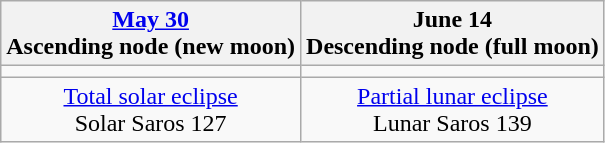<table class="wikitable">
<tr>
<th><a href='#'>May 30</a><br>Ascending node (new moon)<br></th>
<th>June 14<br>Descending node (full moon)</th>
</tr>
<tr>
<td></td>
<td></td>
</tr>
<tr align=center>
<td><a href='#'>Total solar eclipse</a><br>Solar Saros 127</td>
<td><a href='#'>Partial lunar eclipse</a><br>Lunar Saros 139</td>
</tr>
</table>
